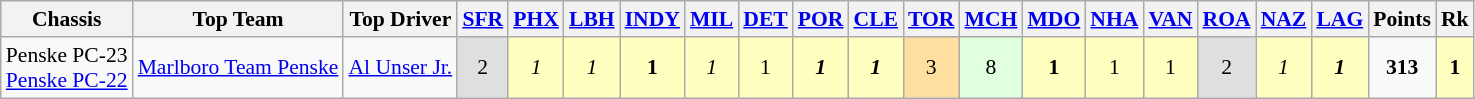<table class="wikitable" style="text-align:center; font-size: 90%;">
<tr>
<th>Chassis</th>
<th>Top Team</th>
<th>Top Driver</th>
<th><a href='#'>SFR</a></th>
<th><a href='#'>PHX</a></th>
<th><a href='#'>LBH</a></th>
<th><a href='#'>INDY</a></th>
<th><a href='#'>MIL</a></th>
<th><a href='#'>DET</a></th>
<th><a href='#'>POR</a></th>
<th><a href='#'>CLE</a></th>
<th><a href='#'>TOR</a></th>
<th><a href='#'>MCH</a></th>
<th><a href='#'>MDO</a></th>
<th><a href='#'>NHA</a></th>
<th><a href='#'>VAN</a></th>
<th><a href='#'>ROA</a></th>
<th><a href='#'>NAZ</a></th>
<th><a href='#'>LAG</a></th>
<th>Points</th>
<th>Rk</th>
</tr>
<tr>
<td> Penske PC-23<br> <a href='#'>Penske PC-22</a></td>
<td><a href='#'>Marlboro Team Penske</a></td>
<td align="left"> <a href='#'>Al Unser Jr.</a></td>
<td style="background:#dfdfdf;">2</td>
<td style="background:#ffffbf;"><em>1</em></td>
<td style="background:#ffffbf;"><em>1</em></td>
<td style="background:#ffffbf;"><strong>1</strong></td>
<td style="background:#ffffbf;"><em>1</em></td>
<td style="background:#ffffbf;">1</td>
<td style="background:#ffffbf;"><strong><em>1</em></strong></td>
<td style="background:#ffffbf;"><strong><em>1</em></strong></td>
<td style="background:#ffdf9f;">3</td>
<td style="background:#dfffdf;">8</td>
<td style="background:#ffffbf;"><strong>1</strong></td>
<td style="background:#ffffbf;">1</td>
<td style="background:#ffffbf;">1</td>
<td style="background:#dfdfdf;">2</td>
<td style="background:#ffffbf;"><em>1</em></td>
<td style="background:#ffffbf;"><strong><em>1</em></strong></td>
<td><strong>313</strong></td>
<td style="background:#ffffbf;"><strong>1</strong></td>
</tr>
</table>
